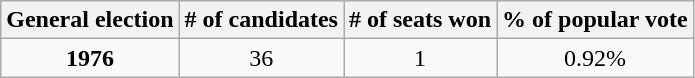<table class="wikitable">
<tr>
<th>General election</th>
<th># of candidates</th>
<th># of seats won</th>
<th>% of popular vote</th>
</tr>
<tr align=center>
<td><strong>1976</strong></td>
<td>36</td>
<td>1</td>
<td>0.92%</td>
</tr>
</table>
